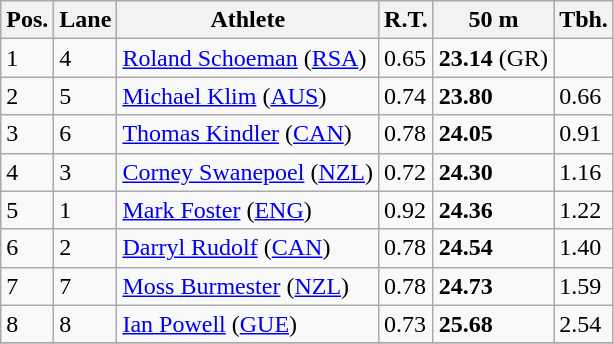<table class="wikitable">
<tr>
<th>Pos.</th>
<th>Lane</th>
<th>Athlete</th>
<th>R.T.</th>
<th>50 m</th>
<th>Tbh.</th>
</tr>
<tr>
<td>1</td>
<td>4</td>
<td> <a href='#'>Roland Schoeman</a> (<a href='#'>RSA</a>)</td>
<td>0.65</td>
<td><strong>23.14</strong> (GR)</td>
<td> </td>
</tr>
<tr>
<td>2</td>
<td>5</td>
<td> <a href='#'>Michael Klim</a> (<a href='#'>AUS</a>)</td>
<td>0.74</td>
<td><strong>23.80</strong></td>
<td>0.66</td>
</tr>
<tr>
<td>3</td>
<td>6</td>
<td> <a href='#'>Thomas Kindler</a> (<a href='#'>CAN</a>)</td>
<td>0.78</td>
<td><strong>24.05</strong></td>
<td>0.91</td>
</tr>
<tr>
<td>4</td>
<td>3</td>
<td> <a href='#'>Corney Swanepoel</a> (<a href='#'>NZL</a>)</td>
<td>0.72</td>
<td><strong>24.30</strong></td>
<td>1.16</td>
</tr>
<tr>
<td>5</td>
<td>1</td>
<td> <a href='#'>Mark Foster</a> (<a href='#'>ENG</a>)</td>
<td>0.92</td>
<td><strong>24.36</strong></td>
<td>1.22</td>
</tr>
<tr>
<td>6</td>
<td>2</td>
<td> <a href='#'>Darryl Rudolf</a> (<a href='#'>CAN</a>)</td>
<td>0.78</td>
<td><strong>24.54</strong></td>
<td>1.40</td>
</tr>
<tr>
<td>7</td>
<td>7</td>
<td> <a href='#'>Moss Burmester</a> (<a href='#'>NZL</a>)</td>
<td>0.78</td>
<td><strong>24.73</strong></td>
<td>1.59</td>
</tr>
<tr>
<td>8</td>
<td>8</td>
<td> <a href='#'>Ian Powell</a> (<a href='#'>GUE</a>)</td>
<td>0.73</td>
<td><strong>25.68</strong></td>
<td>2.54</td>
</tr>
<tr>
</tr>
</table>
